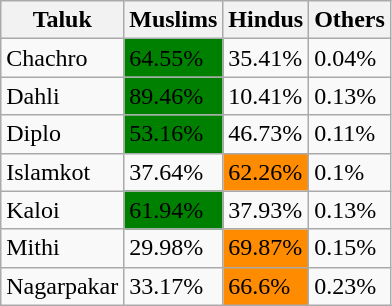<table class="wikitable">
<tr>
<th>Taluk</th>
<th>Muslims</th>
<th>Hindus</th>
<th>Others</th>
</tr>
<tr>
<td>Chachro</td>
<td bgcolor="green"><span>64.55%</span></td>
<td>35.41%</td>
<td>0.04%</td>
</tr>
<tr>
<td>Dahli</td>
<td bgcolor="green"><span>89.46%</span></td>
<td>10.41%</td>
<td>0.13%</td>
</tr>
<tr>
<td>Diplo</td>
<td bgcolor="green"><span>53.16%</span></td>
<td>46.73%</td>
<td>0.11%</td>
</tr>
<tr>
<td>Islamkot</td>
<td>37.64%</td>
<td bgcolor="darkorange">62.26%</td>
<td>0.1%</td>
</tr>
<tr>
<td>Kaloi</td>
<td bgcolor="green"><span>61.94%</span></td>
<td>37.93%</td>
<td>0.13%</td>
</tr>
<tr>
<td>Mithi</td>
<td>29.98%</td>
<td bgcolor="darkorange">69.87%</td>
<td>0.15%</td>
</tr>
<tr>
<td>Nagarpakar</td>
<td>33.17%</td>
<td bgcolor="darkorange">66.6%</td>
<td>0.23%</td>
</tr>
</table>
